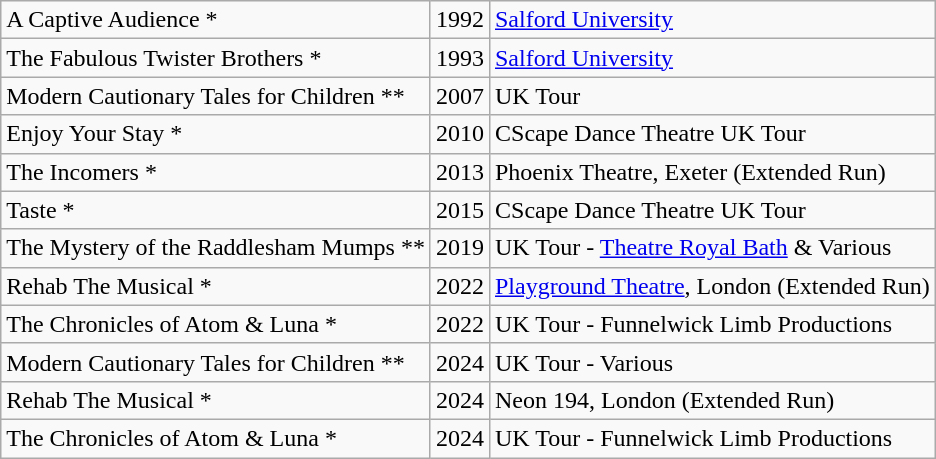<table class="wikitable">
<tr>
<td>A Captive Audience *</td>
<td>1992</td>
<td><a href='#'>Salford University</a></td>
</tr>
<tr>
<td>The Fabulous Twister Brothers *</td>
<td>1993</td>
<td><a href='#'>Salford University</a></td>
</tr>
<tr>
<td>Modern Cautionary Tales for Children **</td>
<td>2007</td>
<td>UK Tour</td>
</tr>
<tr>
<td>Enjoy Your Stay *</td>
<td>2010</td>
<td>CScape Dance Theatre UK Tour</td>
</tr>
<tr>
<td>The Incomers *</td>
<td>2013</td>
<td>Phoenix Theatre, Exeter (Extended Run)</td>
</tr>
<tr>
<td>Taste *</td>
<td>2015</td>
<td>CScape Dance Theatre UK Tour</td>
</tr>
<tr>
<td>The Mystery of the Raddlesham Mumps **</td>
<td>2019</td>
<td>UK Tour - <a href='#'>Theatre Royal Bath</a> & Various</td>
</tr>
<tr>
<td>Rehab The Musical *</td>
<td>2022</td>
<td><a href='#'>Playground Theatre</a>, London (Extended Run)</td>
</tr>
<tr>
<td>The Chronicles of Atom & Luna *</td>
<td>2022</td>
<td>UK Tour - Funnelwick Limb Productions</td>
</tr>
<tr>
<td>Modern Cautionary Tales for Children **</td>
<td>2024</td>
<td>UK Tour - Various</td>
</tr>
<tr>
<td>Rehab The Musical *</td>
<td>2024</td>
<td>Neon 194, London (Extended Run)</td>
</tr>
<tr>
<td>The Chronicles of Atom & Luna *</td>
<td>2024</td>
<td>UK Tour - Funnelwick Limb Productions</td>
</tr>
</table>
